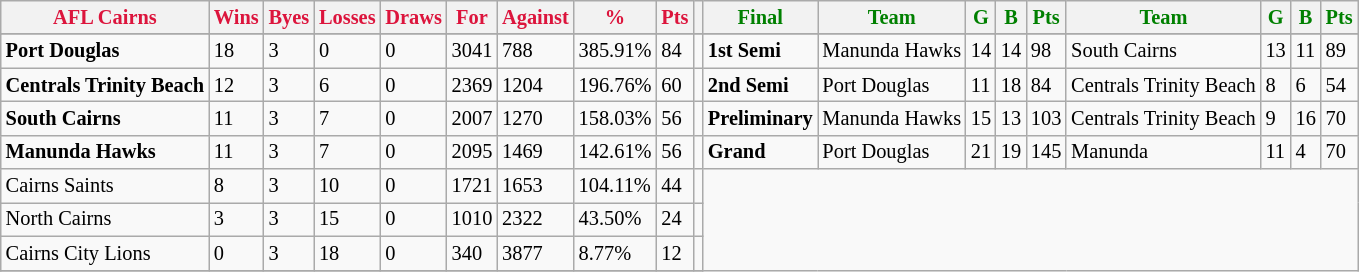<table style="font-size: 85%; text-align: left;" class="wikitable">
<tr>
<th style="color:crimson">AFL Cairns</th>
<th style="color:crimson">Wins</th>
<th style="color:crimson">Byes</th>
<th style="color:crimson">Losses</th>
<th style="color:crimson">Draws</th>
<th style="color:crimson">For</th>
<th style="color:crimson">Against</th>
<th style="color:crimson">%</th>
<th style="color:crimson">Pts</th>
<th></th>
<th style="color:green">Final</th>
<th style="color:green">Team</th>
<th style="color:green">G</th>
<th style="color:green">B</th>
<th style="color:green">Pts</th>
<th style="color:green">Team</th>
<th style="color:green">G</th>
<th style="color:green">B</th>
<th style="color:green">Pts</th>
</tr>
<tr>
</tr>
<tr>
</tr>
<tr>
<td><strong>	Port Douglas	</strong></td>
<td>18</td>
<td>3</td>
<td>0</td>
<td>0</td>
<td>3041</td>
<td>788</td>
<td>385.91%</td>
<td>84</td>
<td></td>
<td><strong>1st Semi</strong></td>
<td>Manunda Hawks</td>
<td>14</td>
<td>14</td>
<td>98</td>
<td>South Cairns</td>
<td>13</td>
<td>11</td>
<td>89</td>
</tr>
<tr>
<td><strong>	Centrals Trinity Beach	</strong></td>
<td>12</td>
<td>3</td>
<td>6</td>
<td>0</td>
<td>2369</td>
<td>1204</td>
<td>196.76%</td>
<td>60</td>
<td></td>
<td><strong>2nd Semi</strong></td>
<td>Port Douglas</td>
<td>11</td>
<td>18</td>
<td>84</td>
<td>Centrals Trinity Beach</td>
<td>8</td>
<td>6</td>
<td>54</td>
</tr>
<tr>
<td><strong>	South Cairns	</strong></td>
<td>11</td>
<td>3</td>
<td>7</td>
<td>0</td>
<td>2007</td>
<td>1270</td>
<td>158.03%</td>
<td>56</td>
<td></td>
<td><strong>Preliminary</strong></td>
<td>Manunda Hawks</td>
<td>15</td>
<td>13</td>
<td>103</td>
<td>Centrals Trinity Beach</td>
<td>9</td>
<td>16</td>
<td>70</td>
</tr>
<tr>
<td><strong>	Manunda Hawks	</strong></td>
<td>11</td>
<td>3</td>
<td>7</td>
<td>0</td>
<td>2095</td>
<td>1469</td>
<td>142.61%</td>
<td>56</td>
<td></td>
<td><strong>Grand</strong></td>
<td>Port Douglas</td>
<td>21</td>
<td>19</td>
<td>145</td>
<td>Manunda</td>
<td>11</td>
<td>4</td>
<td>70</td>
</tr>
<tr>
<td>Cairns Saints</td>
<td>8</td>
<td>3</td>
<td>10</td>
<td>0</td>
<td>1721</td>
<td>1653</td>
<td>104.11%</td>
<td>44</td>
<td></td>
</tr>
<tr>
<td>North Cairns</td>
<td>3</td>
<td>3</td>
<td>15</td>
<td>0</td>
<td>1010</td>
<td>2322</td>
<td>43.50%</td>
<td>24</td>
<td></td>
</tr>
<tr>
<td>Cairns City Lions</td>
<td>0</td>
<td>3</td>
<td>18</td>
<td>0</td>
<td>340</td>
<td>3877</td>
<td>8.77%</td>
<td>12</td>
<td></td>
</tr>
<tr>
</tr>
</table>
